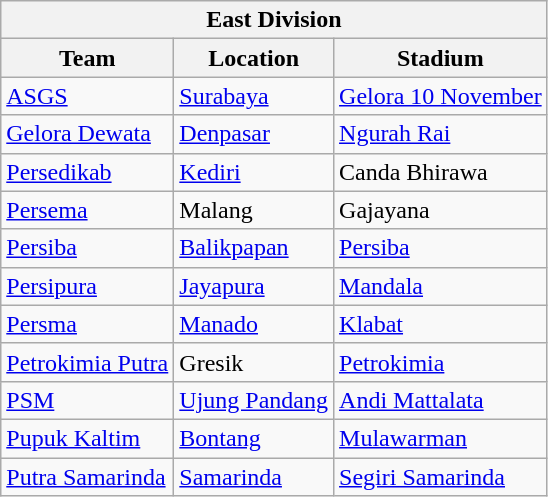<table class="wikitable" style="text-align: left;">
<tr>
<th colspan="3">East Division</th>
</tr>
<tr>
<th>Team</th>
<th>Location</th>
<th>Stadium</th>
</tr>
<tr>
<td><a href='#'>ASGS</a></td>
<td><a href='#'>Surabaya</a></td>
<td><a href='#'>Gelora 10 November</a></td>
</tr>
<tr>
<td><a href='#'>Gelora Dewata</a></td>
<td><a href='#'>Denpasar</a></td>
<td><a href='#'>Ngurah Rai</a></td>
</tr>
<tr>
<td><a href='#'>Persedikab</a></td>
<td><a href='#'>Kediri</a></td>
<td>Canda Bhirawa</td>
</tr>
<tr>
<td><a href='#'>Persema</a></td>
<td>Malang</td>
<td>Gajayana</td>
</tr>
<tr>
<td><a href='#'>Persiba</a></td>
<td><a href='#'>Balikpapan</a></td>
<td><a href='#'>Persiba</a></td>
</tr>
<tr>
<td><a href='#'>Persipura</a></td>
<td><a href='#'>Jayapura</a></td>
<td><a href='#'>Mandala</a></td>
</tr>
<tr>
<td><a href='#'>Persma</a></td>
<td><a href='#'>Manado</a></td>
<td><a href='#'>Klabat</a></td>
</tr>
<tr>
<td><a href='#'>Petrokimia Putra</a></td>
<td>Gresik</td>
<td><a href='#'>Petrokimia</a></td>
</tr>
<tr>
<td><a href='#'>PSM</a></td>
<td><a href='#'>Ujung Pandang</a></td>
<td><a href='#'>Andi Mattalata</a></td>
</tr>
<tr>
<td><a href='#'>Pupuk Kaltim</a></td>
<td><a href='#'>Bontang</a></td>
<td><a href='#'>Mulawarman</a></td>
</tr>
<tr>
<td><a href='#'>Putra Samarinda</a></td>
<td><a href='#'>Samarinda</a></td>
<td><a href='#'>Segiri Samarinda</a></td>
</tr>
</table>
